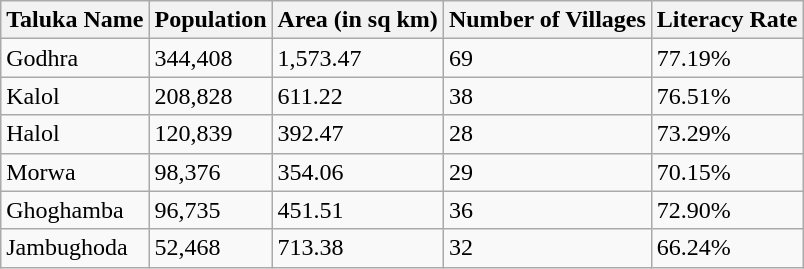<table class="wikitable">
<tr>
<th>Taluka Name</th>
<th>Population</th>
<th>Area (in sq km)</th>
<th>Number of Villages</th>
<th>Literacy Rate</th>
</tr>
<tr>
<td>Godhra</td>
<td>344,408</td>
<td>1,573.47</td>
<td>69</td>
<td>77.19%</td>
</tr>
<tr>
<td>Kalol</td>
<td>208,828</td>
<td>611.22</td>
<td>38</td>
<td>76.51%</td>
</tr>
<tr>
<td>Halol</td>
<td>120,839</td>
<td>392.47</td>
<td>28</td>
<td>73.29%</td>
</tr>
<tr>
<td>Morwa</td>
<td>98,376</td>
<td>354.06</td>
<td>29</td>
<td>70.15%</td>
</tr>
<tr>
<td>Ghoghamba</td>
<td>96,735</td>
<td>451.51</td>
<td>36</td>
<td>72.90%</td>
</tr>
<tr>
<td>Jambughoda</td>
<td>52,468</td>
<td>713.38</td>
<td>32</td>
<td>66.24%</td>
</tr>
</table>
